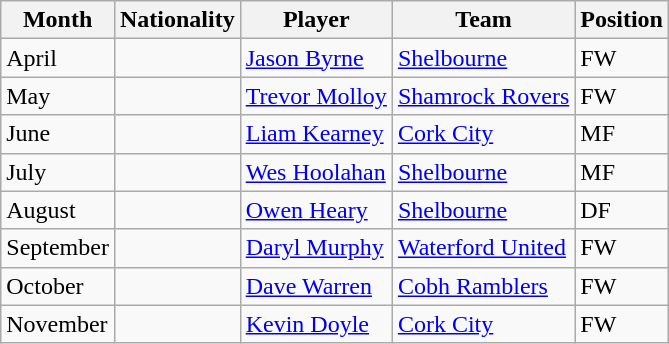<table class="wikitable sortable">
<tr>
<th>Month</th>
<th>Nationality</th>
<th>Player</th>
<th>Team</th>
<th>Position</th>
</tr>
<tr>
<td>April</td>
<td></td>
<td><a href='#'>Jason Byrne</a></td>
<td><a href='#'>Shelbourne</a></td>
<td>FW</td>
</tr>
<tr>
<td>May</td>
<td></td>
<td><a href='#'>Trevor Molloy</a></td>
<td><a href='#'>Shamrock Rovers</a></td>
<td>FW</td>
</tr>
<tr>
<td>June</td>
<td></td>
<td><a href='#'>Liam Kearney</a></td>
<td><a href='#'>Cork City</a></td>
<td>MF</td>
</tr>
<tr>
<td>July</td>
<td></td>
<td><a href='#'>Wes Hoolahan</a></td>
<td><a href='#'>Shelbourne</a></td>
<td>MF</td>
</tr>
<tr>
<td>August</td>
<td></td>
<td><a href='#'>Owen Heary</a></td>
<td><a href='#'>Shelbourne</a></td>
<td>DF</td>
</tr>
<tr>
<td>September</td>
<td></td>
<td><a href='#'>Daryl Murphy</a></td>
<td><a href='#'>Waterford United</a></td>
<td>FW</td>
</tr>
<tr>
<td>October</td>
<td></td>
<td><a href='#'>Dave Warren</a></td>
<td><a href='#'>Cobh Ramblers</a></td>
<td>FW</td>
</tr>
<tr>
<td>November</td>
<td></td>
<td><a href='#'>Kevin Doyle</a></td>
<td><a href='#'>Cork City</a></td>
<td>FW</td>
</tr>
</table>
